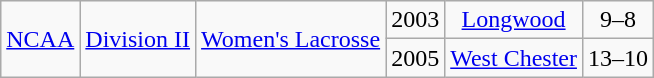<table class="wikitable" style="text-align:center">
<tr align="center">
<td rowspan="2"><a href='#'>NCAA</a></td>
<td rowspan="2"><a href='#'>Division II</a></td>
<td rowspan="2"><a href='#'>Women's Lacrosse</a></td>
<td>2003</td>
<td><a href='#'>Longwood</a></td>
<td>9–8</td>
</tr>
<tr align="center">
<td>2005</td>
<td><a href='#'>West Chester</a></td>
<td>13–10</td>
</tr>
</table>
